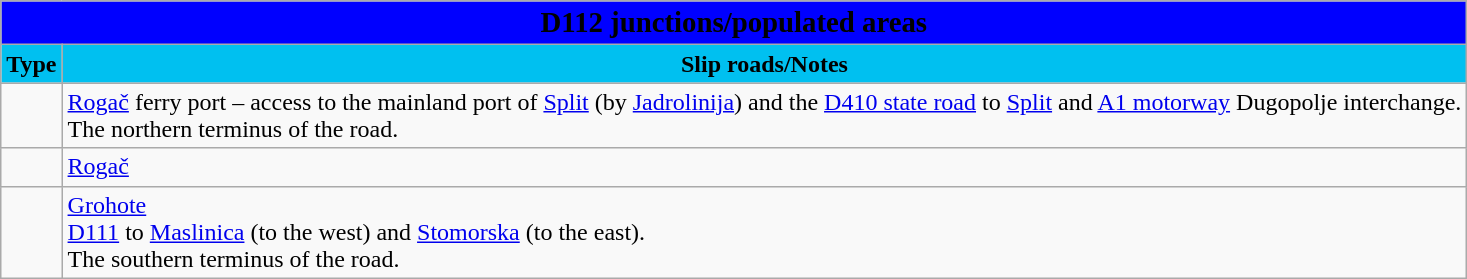<table class="wikitable">
<tr>
<td colspan=2 bgcolor=blue align=center style=margin-top:15><span><big><strong>D112 junctions/populated areas</strong></big></span></td>
</tr>
<tr>
<td align=center bgcolor=00c0f0><strong>Type</strong></td>
<td align=center bgcolor=00c0f0><strong>Slip roads/Notes</strong></td>
</tr>
<tr>
<td></td>
<td><a href='#'>Rogač</a> ferry port – access to the mainland port of <a href='#'>Split</a> (by <a href='#'>Jadrolinija</a>) and the <a href='#'>D410 state road</a> to <a href='#'>Split</a> and <a href='#'>A1 motorway</a> Dugopolje interchange.<br>The northern terminus of the road.</td>
</tr>
<tr>
<td></td>
<td><a href='#'>Rogač</a></td>
</tr>
<tr>
<td></td>
<td><a href='#'>Grohote</a><br> <a href='#'>D111</a> to <a href='#'>Maslinica</a> (to the west) and <a href='#'>Stomorska</a> (to the east).<br>The southern terminus of the road.</td>
</tr>
</table>
